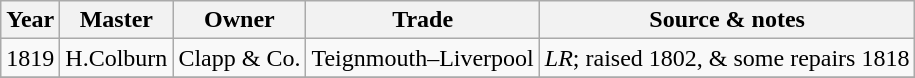<table class=" wikitable">
<tr>
<th>Year</th>
<th>Master</th>
<th>Owner</th>
<th>Trade</th>
<th>Source & notes</th>
</tr>
<tr>
<td>1819</td>
<td>H.Colburn</td>
<td>Clapp & Co.</td>
<td>Teignmouth–Liverpool</td>
<td><em>LR</em>; raised 1802, & some repairs 1818</td>
</tr>
<tr>
</tr>
</table>
